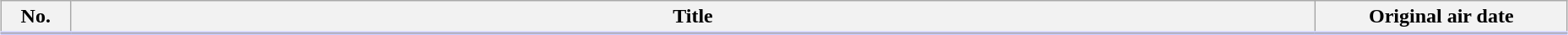<table class="wikitable" style="width:98%; margin:auto; background:#FFF;">
<tr style="border-bottom: 3px solid #CCF;">
<th style="width:3em;">No.</th>
<th>Title</th>
<th style="width:12em;">Original air date</th>
</tr>
<tr>
</tr>
</table>
